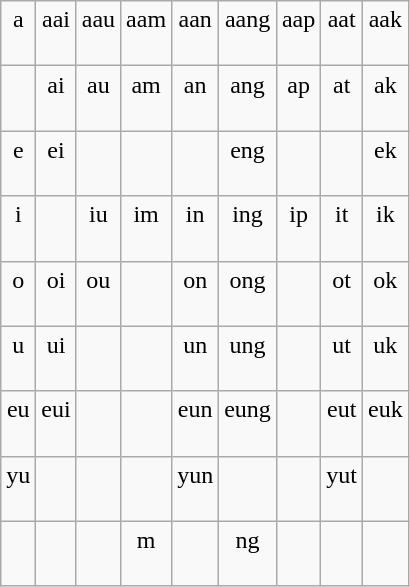<table class="wikitable" style="text-align: center">
<tr>
<td>a<br><br></td>
<td>aai<br><br></td>
<td>aau<br><br></td>
<td>aam<br><br></td>
<td>aan<br><br></td>
<td>aang<br><br></td>
<td>aap<br><br></td>
<td>aat<br><br></td>
<td>aak<br><br></td>
</tr>
<tr>
<td> </td>
<td>ai<br><br></td>
<td>au<br><br></td>
<td>am<br><br></td>
<td>an<br><br></td>
<td>ang<br><br></td>
<td>ap<br><br></td>
<td>at<br><br></td>
<td>ak<br><br></td>
</tr>
<tr>
<td>e<br><br></td>
<td>ei<br><br></td>
<td> </td>
<td> </td>
<td> </td>
<td>eng<br><br></td>
<td> </td>
<td> </td>
<td>ek<br><br></td>
</tr>
<tr>
<td>i<br><br></td>
<td> </td>
<td>iu<br><br></td>
<td>im<br><br></td>
<td>in<br><br></td>
<td>ing<br><br></td>
<td>ip<br><br></td>
<td>it<br><br></td>
<td>ik<br><br></td>
</tr>
<tr>
<td>o<br><br></td>
<td>oi<br><br></td>
<td>ou<br><br></td>
<td> </td>
<td>on<br><br></td>
<td>ong<br><br></td>
<td> </td>
<td>ot<br><br></td>
<td>ok<br><br></td>
</tr>
<tr>
<td>u<br><br></td>
<td>ui<br><br></td>
<td> </td>
<td> </td>
<td>un<br><br></td>
<td>ung<br><br></td>
<td> </td>
<td>ut<br><br></td>
<td>uk<br><br></td>
</tr>
<tr>
<td>eu<br><br></td>
<td>eui<br><br></td>
<td> </td>
<td> </td>
<td>eun<br><br></td>
<td>eung<br><br></td>
<td> </td>
<td>eut<br><br></td>
<td>euk<br><br></td>
</tr>
<tr>
<td>yu<br><br></td>
<td> </td>
<td> </td>
<td> </td>
<td>yun<br><br></td>
<td> </td>
<td> </td>
<td>yut<br><br></td>
<td> </td>
</tr>
<tr>
<td> </td>
<td> </td>
<td> </td>
<td>m<br><br></td>
<td> </td>
<td>ng<br><br></td>
<td> </td>
<td> </td>
<td> </td>
</tr>
</table>
